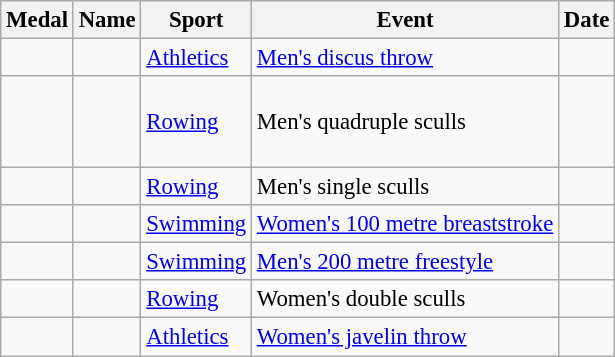<table class="wikitable sortable"  style="font-size:95%">
<tr>
<th>Medal</th>
<th>Name</th>
<th>Sport</th>
<th>Event</th>
<th>Date</th>
</tr>
<tr>
<td></td>
<td></td>
<td><a href='#'>Athletics</a></td>
<td><a href='#'>Men's discus throw</a></td>
<td></td>
</tr>
<tr>
<td></td>
<td><br><br><br></td>
<td><a href='#'>Rowing</a></td>
<td>Men's quadruple sculls</td>
<td></td>
</tr>
<tr>
<td></td>
<td></td>
<td><a href='#'>Rowing</a></td>
<td>Men's single sculls</td>
<td></td>
</tr>
<tr>
<td></td>
<td></td>
<td><a href='#'>Swimming</a></td>
<td><a href='#'>Women's 100 metre breaststroke</a></td>
<td></td>
</tr>
<tr>
<td></td>
<td></td>
<td><a href='#'>Swimming</a></td>
<td><a href='#'>Men's 200 metre freestyle</a></td>
<td></td>
</tr>
<tr>
<td></td>
<td><br></td>
<td><a href='#'>Rowing</a></td>
<td>Women's double sculls</td>
<td></td>
</tr>
<tr>
<td></td>
<td></td>
<td><a href='#'>Athletics</a></td>
<td><a href='#'>Women's javelin throw</a></td>
<td></td>
</tr>
</table>
